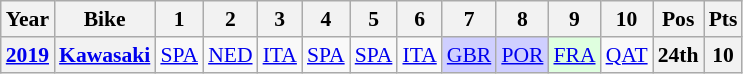<table class="wikitable" style="text-align:center; font-size:90%">
<tr>
<th valign="middle">Year</th>
<th valign="middle">Bike</th>
<th>1</th>
<th>2</th>
<th>3</th>
<th>4</th>
<th>5</th>
<th>6</th>
<th>7</th>
<th>8</th>
<th>9</th>
<th>10</th>
<th>Pos</th>
<th>Pts</th>
</tr>
<tr>
<th><a href='#'>2019</a></th>
<th><a href='#'>Kawasaki</a></th>
<td><a href='#'>SPA</a></td>
<td><a href='#'>NED</a></td>
<td><a href='#'>ITA</a></td>
<td><a href='#'>SPA</a></td>
<td><a href='#'>SPA</a></td>
<td style="background:#;"><a href='#'>ITA</a><br></td>
<td style="background:#cfcfff;"><a href='#'>GBR</a><br></td>
<td style="background:#cfcfff;"><a href='#'>POR</a><br></td>
<td style="background:#dfffdf;"><a href='#'>FRA</a><br></td>
<td><a href='#'>QAT</a></td>
<th>24th</th>
<th>10</th>
</tr>
</table>
